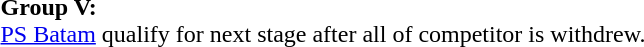<table>
<tr>
<td><strong>Group V:</strong><br><a href='#'>PS Batam</a> qualify for next stage after all of competitor is withdrew.
</td>
</tr>
</table>
